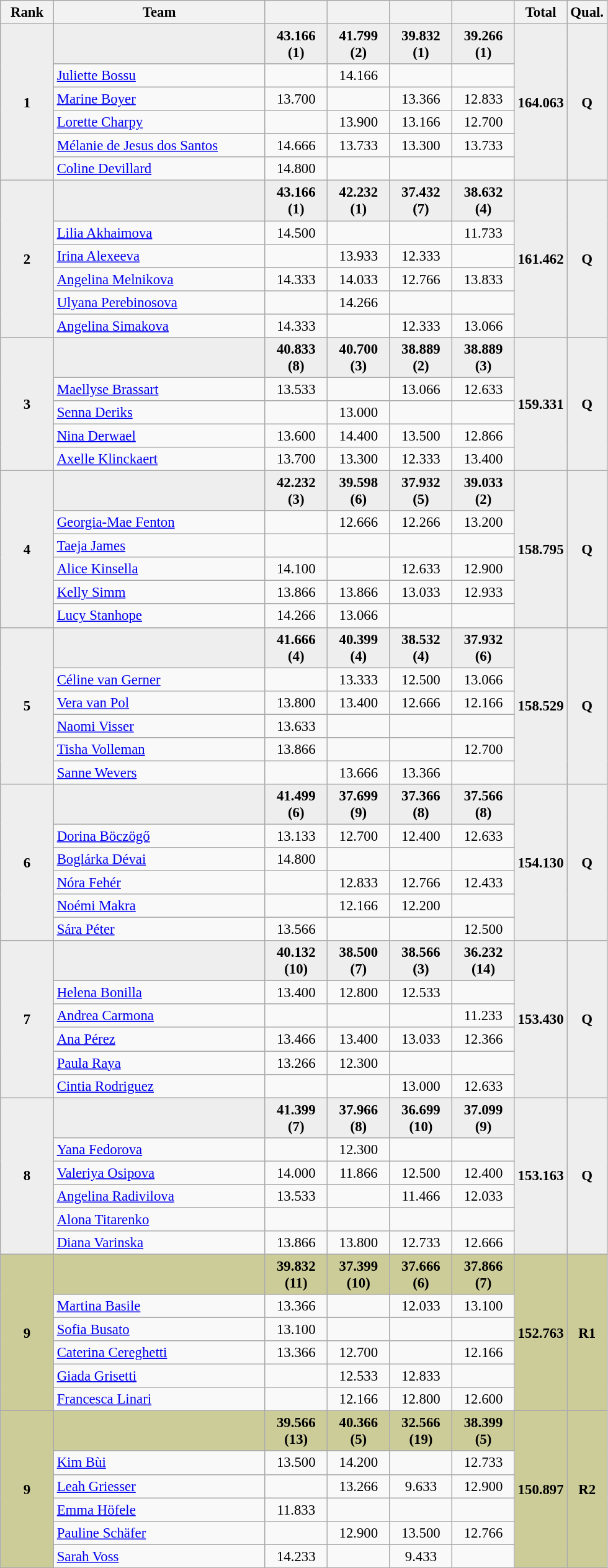<table class="wikitable sortable" style="text-align:center; font-size:95%">
<tr>
<th scope="col" style="width:50px;">Rank</th>
<th scope="col" style="width:220px;">Team</th>
<th scope="col" style="width:60px;"></th>
<th scope="col" style="width:60px;"></th>
<th scope="col" style="width:60px;"></th>
<th scope="col" style="width:60px;"></th>
<th>Total</th>
<th>Qual.</th>
</tr>
<tr style="background:#eee;">
<td rowspan="6"><strong>1</strong></td>
<td style="text-align:left;"></td>
<td><strong>43.166 (1)</strong></td>
<td><strong>41.799 (2)</strong></td>
<td><strong>39.832 (1)</strong></td>
<td><strong>39.266 (1)</strong></td>
<td rowspan="6"><strong>164.063</strong></td>
<td rowspan="6"><strong>Q</strong></td>
</tr>
<tr>
<td style="text-align:left;"><a href='#'>Juliette Bossu</a></td>
<td></td>
<td>14.166</td>
<td></td>
<td></td>
</tr>
<tr>
<td style="text-align:left;"><a href='#'>Marine Boyer</a></td>
<td>13.700</td>
<td></td>
<td>13.366</td>
<td>12.833</td>
</tr>
<tr>
<td style="text-align:left;"><a href='#'>Lorette Charpy</a></td>
<td></td>
<td>13.900</td>
<td>13.166</td>
<td>12.700</td>
</tr>
<tr>
<td style="text-align:left;"><a href='#'>Mélanie de Jesus dos Santos</a></td>
<td>14.666</td>
<td>13.733</td>
<td>13.300</td>
<td>13.733</td>
</tr>
<tr>
<td style="text-align:left;"><a href='#'>Coline Devillard</a></td>
<td>14.800</td>
<td></td>
<td></td>
<td></td>
</tr>
<tr style="background:#eee;">
<td rowspan="6"><strong>2</strong></td>
<td style="text-align:left;"></td>
<td><strong>43.166 (1)</strong></td>
<td><strong>42.232 (1)</strong></td>
<td><strong>37.432 (7)</strong></td>
<td><strong>38.632 (4)</strong></td>
<td rowspan="6"><strong>161.462</strong></td>
<td rowspan="6"><strong>Q</strong></td>
</tr>
<tr>
<td style="text-align:left;"><a href='#'>Lilia Akhaimova</a></td>
<td>14.500</td>
<td></td>
<td></td>
<td>11.733</td>
</tr>
<tr>
<td style="text-align:left;"><a href='#'>Irina Alexeeva</a></td>
<td></td>
<td>13.933</td>
<td>12.333</td>
<td></td>
</tr>
<tr>
<td style="text-align:left;"><a href='#'>Angelina Melnikova</a></td>
<td>14.333</td>
<td>14.033</td>
<td>12.766</td>
<td>13.833</td>
</tr>
<tr>
<td style="text-align:left;"><a href='#'>Ulyana Perebinosova</a></td>
<td></td>
<td>14.266</td>
<td></td>
<td></td>
</tr>
<tr>
<td style="text-align:left;"><a href='#'>Angelina Simakova</a></td>
<td>14.333</td>
<td></td>
<td>12.333</td>
<td>13.066</td>
</tr>
<tr style="background:#eee;">
<td rowspan="5"><strong>3</strong></td>
<td style="text-align:left;"></td>
<td><strong>40.833 (8)</strong></td>
<td><strong>40.700 (3)</strong></td>
<td><strong>38.889 (2)</strong></td>
<td><strong>38.889 (3)</strong></td>
<td rowspan="5"><strong>159.331</strong></td>
<td rowspan="5"><strong>Q</strong></td>
</tr>
<tr>
<td style="text-align:left;"><a href='#'>Maellyse Brassart</a></td>
<td>13.533</td>
<td></td>
<td>13.066</td>
<td>12.633</td>
</tr>
<tr>
<td style="text-align:left;"><a href='#'>Senna Deriks</a></td>
<td></td>
<td>13.000</td>
<td></td>
<td></td>
</tr>
<tr>
<td style="text-align:left;"><a href='#'>Nina Derwael</a></td>
<td>13.600</td>
<td>14.400</td>
<td>13.500</td>
<td>12.866</td>
</tr>
<tr>
<td style="text-align:left;"><a href='#'>Axelle Klinckaert</a></td>
<td>13.700</td>
<td>13.300</td>
<td>12.333</td>
<td>13.400</td>
</tr>
<tr style="background:#eee;">
<td rowspan="6"><strong>4</strong></td>
<td style="text-align:left;"></td>
<td><strong>42.232 (3)</strong></td>
<td><strong>39.598 (6)</strong></td>
<td><strong>37.932 (5)</strong></td>
<td><strong>39.033 (2)</strong></td>
<td rowspan="6"><strong>158.795</strong></td>
<td rowspan="6"><strong>Q</strong></td>
</tr>
<tr>
<td style="text-align:left;"><a href='#'>Georgia-Mae Fenton</a></td>
<td></td>
<td>12.666</td>
<td>12.266</td>
<td>13.200</td>
</tr>
<tr>
<td style="text-align:left;"><a href='#'>Taeja James</a></td>
<td></td>
<td></td>
<td></td>
<td></td>
</tr>
<tr>
<td style="text-align:left;"><a href='#'>Alice Kinsella</a></td>
<td>14.100</td>
<td></td>
<td>12.633</td>
<td>12.900</td>
</tr>
<tr>
<td style="text-align:left;"><a href='#'>Kelly Simm</a></td>
<td>13.866</td>
<td>13.866</td>
<td>13.033</td>
<td>12.933</td>
</tr>
<tr>
<td style="text-align:left;"><a href='#'>Lucy Stanhope</a></td>
<td>14.266</td>
<td>13.066</td>
<td></td>
<td></td>
</tr>
<tr style="background:#eee;">
<td rowspan="6"><strong>5</strong></td>
<td style="text-align:left;"></td>
<td><strong>41.666 (4)</strong></td>
<td><strong>40.399 (4)</strong></td>
<td><strong>38.532 (4)</strong></td>
<td><strong>37.932 (6)</strong></td>
<td rowspan="6"><strong>158.529</strong></td>
<td rowspan="6"><strong>Q</strong></td>
</tr>
<tr>
<td style="text-align:left;"><a href='#'>Céline van Gerner</a></td>
<td></td>
<td>13.333</td>
<td>12.500</td>
<td>13.066</td>
</tr>
<tr>
<td style="text-align:left;"><a href='#'>Vera van Pol</a></td>
<td>13.800</td>
<td>13.400</td>
<td>12.666</td>
<td>12.166</td>
</tr>
<tr>
<td style="text-align:left;"><a href='#'>Naomi Visser</a></td>
<td>13.633</td>
<td></td>
<td></td>
<td></td>
</tr>
<tr>
<td style="text-align:left;"><a href='#'>Tisha Volleman</a></td>
<td>13.866</td>
<td></td>
<td></td>
<td>12.700</td>
</tr>
<tr>
<td style="text-align:left;"><a href='#'>Sanne Wevers</a></td>
<td></td>
<td>13.666</td>
<td>13.366</td>
<td></td>
</tr>
<tr style="background:#eee;">
<td rowspan="6"><strong>6</strong></td>
<td style="text-align:left;"></td>
<td><strong>41.499 (6)</strong></td>
<td><strong>37.699 (9)</strong></td>
<td><strong>37.366 (8)</strong></td>
<td><strong>37.566 (8)</strong></td>
<td rowspan="6"><strong>154.130</strong></td>
<td rowspan="6"><strong>Q</strong></td>
</tr>
<tr>
<td style="text-align:left;"><a href='#'>Dorina Böczögő</a></td>
<td>13.133</td>
<td>12.700</td>
<td>12.400</td>
<td>12.633</td>
</tr>
<tr>
<td style="text-align:left;"><a href='#'>Boglárka Dévai</a></td>
<td>14.800</td>
<td></td>
<td></td>
<td></td>
</tr>
<tr>
<td style="text-align:left;"><a href='#'>Nóra Fehér</a></td>
<td></td>
<td>12.833</td>
<td>12.766</td>
<td>12.433</td>
</tr>
<tr>
<td style="text-align:left;"><a href='#'>Noémi Makra</a></td>
<td></td>
<td>12.166</td>
<td>12.200</td>
<td></td>
</tr>
<tr>
<td style="text-align:left;"><a href='#'>Sára Péter</a></td>
<td>13.566</td>
<td></td>
<td></td>
<td>12.500</td>
</tr>
<tr style="background:#eee;">
<td rowspan="6"><strong>7</strong></td>
<td style="text-align:left;"></td>
<td><strong>40.132 (10)</strong></td>
<td><strong>38.500 (7)</strong></td>
<td><strong>38.566 (3)</strong></td>
<td><strong>36.232 (14)</strong></td>
<td rowspan="6"><strong>153.430</strong></td>
<td rowspan="6"><strong>Q</strong></td>
</tr>
<tr>
<td style="text-align:left;"><a href='#'>Helena Bonilla</a></td>
<td>13.400</td>
<td>12.800</td>
<td>12.533</td>
<td></td>
</tr>
<tr>
<td style="text-align:left;"><a href='#'>Andrea Carmona</a></td>
<td></td>
<td></td>
<td></td>
<td>11.233</td>
</tr>
<tr>
<td style="text-align:left;"><a href='#'>Ana Pérez</a></td>
<td>13.466</td>
<td>13.400</td>
<td>13.033</td>
<td>12.366</td>
</tr>
<tr>
<td style="text-align:left;"><a href='#'>Paula Raya</a></td>
<td>13.266</td>
<td>12.300</td>
<td></td>
<td></td>
</tr>
<tr>
<td style="text-align:left;"><a href='#'>Cintia Rodriguez</a></td>
<td></td>
<td></td>
<td>13.000</td>
<td>12.633</td>
</tr>
<tr style="background:#eee;">
<td rowspan="6"><strong>8</strong></td>
<td style="text-align:left;"></td>
<td><strong>41.399 (7)</strong></td>
<td><strong>37.966 (8)</strong></td>
<td><strong>36.699 (10)</strong></td>
<td><strong>37.099 (9)</strong></td>
<td rowspan="6"><strong>153.163</strong></td>
<td rowspan="6"><strong>Q</strong></td>
</tr>
<tr>
<td style="text-align:left;"><a href='#'>Yana Fedorova</a></td>
<td></td>
<td>12.300</td>
<td></td>
<td></td>
</tr>
<tr>
<td style="text-align:left;"><a href='#'>Valeriya Osipova</a></td>
<td>14.000</td>
<td>11.866</td>
<td>12.500</td>
<td>12.400</td>
</tr>
<tr>
<td style="text-align:left;"><a href='#'>Angelina Radivilova</a></td>
<td>13.533</td>
<td></td>
<td>11.466</td>
<td>12.033</td>
</tr>
<tr>
<td style="text-align:left;"><a href='#'>Alona Titarenko</a></td>
<td></td>
<td></td>
<td></td>
<td></td>
</tr>
<tr>
<td style="text-align:left;"><a href='#'>Diana Varinska</a></td>
<td>13.866</td>
<td>13.800</td>
<td>12.733</td>
<td>12.666</td>
</tr>
<tr style="background:#cccc99;">
<td rowspan="6"><strong>9</strong></td>
<td style="text-align:left;"></td>
<td><strong>39.832 (11)</strong></td>
<td><strong>37.399 (10)</strong></td>
<td><strong>37.666 (6)</strong></td>
<td><strong>37.866 (7)</strong></td>
<td rowspan="6"><strong>152.763</strong></td>
<td rowspan="6"><strong>R1</strong></td>
</tr>
<tr>
<td style="text-align:left;"><a href='#'>Martina Basile</a></td>
<td>13.366</td>
<td></td>
<td>12.033</td>
<td>13.100</td>
</tr>
<tr>
<td style="text-align:left;"><a href='#'>Sofia Busato</a></td>
<td>13.100</td>
<td></td>
<td></td>
<td></td>
</tr>
<tr>
<td style="text-align:left;"><a href='#'>Caterina Cereghetti</a></td>
<td>13.366</td>
<td>12.700</td>
<td></td>
<td>12.166</td>
</tr>
<tr>
<td style="text-align:left;"><a href='#'>Giada Grisetti</a></td>
<td></td>
<td>12.533</td>
<td>12.833</td>
<td></td>
</tr>
<tr>
<td style="text-align:left;"><a href='#'>Francesca Linari</a></td>
<td></td>
<td>12.166</td>
<td>12.800</td>
<td>12.600</td>
</tr>
<tr style="background:#cccc99;">
<td rowspan="6"><strong>9</strong></td>
<td style="text-align:left;"></td>
<td><strong>39.566 (13)</strong></td>
<td><strong>40.366 (5)</strong></td>
<td><strong>32.566 (19)</strong></td>
<td><strong>38.399 (5)</strong></td>
<td rowspan="6"><strong>150.897</strong></td>
<td rowspan="6"><strong>R2</strong></td>
</tr>
<tr>
<td style="text-align:left;"><a href='#'>Kim Bùi</a></td>
<td>13.500</td>
<td>14.200</td>
<td></td>
<td>12.733</td>
</tr>
<tr>
<td style="text-align:left;"><a href='#'>Leah Griesser</a></td>
<td></td>
<td>13.266</td>
<td>9.633</td>
<td>12.900</td>
</tr>
<tr>
<td style="text-align:left;"><a href='#'>Emma Höfele</a></td>
<td>11.833</td>
<td></td>
<td></td>
<td></td>
</tr>
<tr>
<td style="text-align:left;"><a href='#'>Pauline Schäfer</a></td>
<td></td>
<td>12.900</td>
<td>13.500</td>
<td>12.766</td>
</tr>
<tr>
<td style="text-align:left;"><a href='#'>Sarah Voss</a></td>
<td>14.233</td>
<td></td>
<td>9.433</td>
<td></td>
</tr>
</table>
